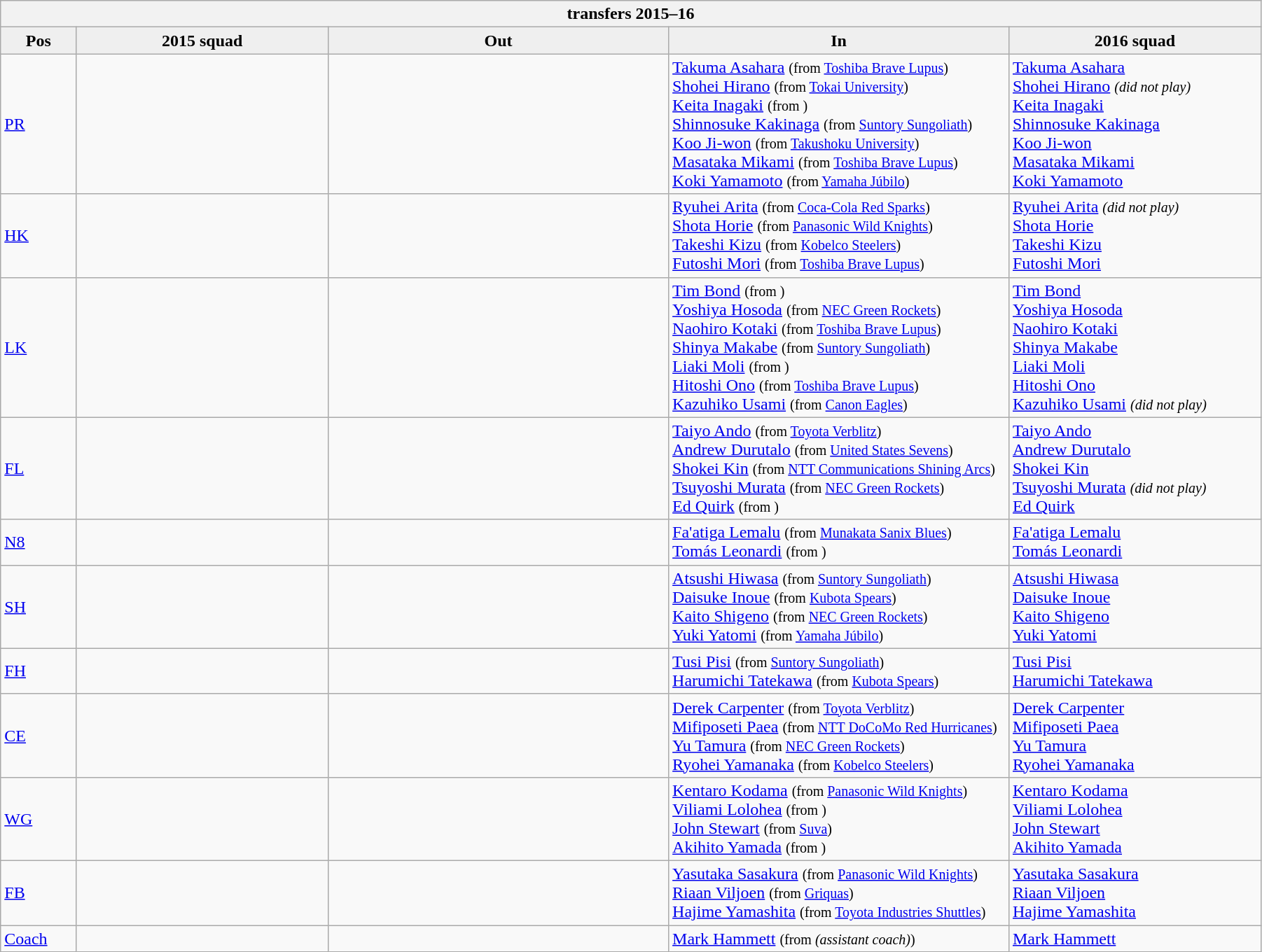<table class="wikitable" style="text-align: left; width:95%">
<tr>
<th colspan="100%" style="text-align:center;"><strong> transfers 2015–16</strong></th>
</tr>
<tr>
<th style="background:#efefef; width:6%;">Pos</th>
<th style="background:#efefef; width:20%;">2015 squad</th>
<th style="background:#efefef; width:27%;">Out</th>
<th style="background:#efefef; width:27%;">In</th>
<th style="background:#efefef; width:20%;">2016 squad</th>
</tr>
<tr>
<td><a href='#'>PR</a></td>
<td> </td>
<td> </td>
<td>  <a href='#'>Takuma Asahara</a> <small>(from <a href='#'>Toshiba Brave Lupus</a>)</small><br> <a href='#'>Shohei Hirano</a> <small>(from <a href='#'>Tokai University</a>)</small><br> <a href='#'>Keita Inagaki</a> <small>(from )</small><br> <a href='#'>Shinnosuke Kakinaga</a> <small>(from <a href='#'>Suntory Sungoliath</a>)</small><br> <a href='#'>Koo Ji-won</a> <small>(from <a href='#'>Takushoku University</a>)</small><br> <a href='#'>Masataka Mikami</a> <small>(from <a href='#'>Toshiba Brave Lupus</a>)</small><br> <a href='#'>Koki Yamamoto</a> <small>(from <a href='#'>Yamaha Júbilo</a>)</small></td>
<td> <a href='#'>Takuma Asahara</a><br><a href='#'>Shohei Hirano</a> <small><em>(did not play)</em></small><br><a href='#'>Keita Inagaki</a><br><a href='#'>Shinnosuke Kakinaga</a><br><a href='#'>Koo Ji-won</a><br><a href='#'>Masataka Mikami</a><br><a href='#'>Koki Yamamoto</a></td>
</tr>
<tr>
<td><a href='#'>HK</a></td>
<td> </td>
<td> </td>
<td>  <a href='#'>Ryuhei Arita</a> <small>(from <a href='#'>Coca-Cola Red Sparks</a>)</small><br> <a href='#'>Shota Horie</a> <small>(from <a href='#'>Panasonic Wild Knights</a>)</small><br> <a href='#'>Takeshi Kizu</a> <small>(from <a href='#'>Kobelco Steelers</a>)</small><br> <a href='#'>Futoshi Mori</a> <small>(from <a href='#'>Toshiba Brave Lupus</a>)</small></td>
<td> <a href='#'>Ryuhei Arita</a> <small><em>(did not play)</em></small><br><a href='#'>Shota Horie</a><br><a href='#'>Takeshi Kizu</a><br><a href='#'>Futoshi Mori</a></td>
</tr>
<tr>
<td><a href='#'>LK</a></td>
<td> </td>
<td> </td>
<td>  <a href='#'>Tim Bond</a> <small>(from )</small><br> <a href='#'>Yoshiya Hosoda</a> <small>(from <a href='#'>NEC Green Rockets</a>)</small><br> <a href='#'>Naohiro Kotaki</a> <small>(from <a href='#'>Toshiba Brave Lupus</a>)</small><br> <a href='#'>Shinya Makabe</a> <small>(from <a href='#'>Suntory Sungoliath</a>)</small><br> <a href='#'>Liaki Moli</a> <small>(from )</small><br> <a href='#'>Hitoshi Ono</a> <small>(from <a href='#'>Toshiba Brave Lupus</a>)</small><br> <a href='#'>Kazuhiko Usami</a> <small>(from <a href='#'>Canon Eagles</a>)</small></td>
<td> <a href='#'>Tim Bond</a><br><a href='#'>Yoshiya Hosoda</a><br><a href='#'>Naohiro Kotaki</a><br><a href='#'>Shinya Makabe</a><br><a href='#'>Liaki Moli</a><br><a href='#'>Hitoshi Ono</a><br><a href='#'>Kazuhiko Usami</a> <small><em>(did not play)</em></small></td>
</tr>
<tr>
<td><a href='#'>FL</a></td>
<td> </td>
<td> </td>
<td>  <a href='#'>Taiyo Ando</a> <small>(from <a href='#'>Toyota Verblitz</a>)</small><br> <a href='#'>Andrew Durutalo</a> <small>(from  <a href='#'>United States Sevens</a>)</small><br> <a href='#'>Shokei Kin</a> <small>(from <a href='#'>NTT Communications Shining Arcs</a>)</small><br> <a href='#'>Tsuyoshi Murata</a> <small>(from <a href='#'>NEC Green Rockets</a>)</small><br> <a href='#'>Ed Quirk</a> <small>(from )</small></td>
<td> <a href='#'>Taiyo Ando</a><br><a href='#'>Andrew Durutalo</a><br><a href='#'>Shokei Kin</a><br><a href='#'>Tsuyoshi Murata</a> <small><em>(did not play)</em></small><br><a href='#'>Ed Quirk</a></td>
</tr>
<tr>
<td><a href='#'>N8</a></td>
<td> </td>
<td> </td>
<td>  <a href='#'>Fa'atiga Lemalu</a> <small>(from <a href='#'>Munakata Sanix Blues</a>)</small><br> <a href='#'>Tomás Leonardi</a> <small>(from )</small></td>
<td> <a href='#'>Fa'atiga Lemalu</a><br><a href='#'>Tomás Leonardi</a></td>
</tr>
<tr>
<td><a href='#'>SH</a></td>
<td> </td>
<td> </td>
<td>  <a href='#'>Atsushi Hiwasa</a> <small>(from <a href='#'>Suntory Sungoliath</a>)</small><br> <a href='#'>Daisuke Inoue</a> <small>(from <a href='#'>Kubota Spears</a>)</small><br> <a href='#'>Kaito Shigeno</a> <small>(from <a href='#'>NEC Green Rockets</a>)</small><br> <a href='#'>Yuki Yatomi</a> <small>(from <a href='#'>Yamaha Júbilo</a>)</small></td>
<td> <a href='#'>Atsushi Hiwasa</a><br><a href='#'>Daisuke Inoue</a><br><a href='#'>Kaito Shigeno</a><br><a href='#'>Yuki Yatomi</a></td>
</tr>
<tr>
<td><a href='#'>FH</a></td>
<td> </td>
<td> </td>
<td>  <a href='#'>Tusi Pisi</a> <small>(from <a href='#'>Suntory Sungoliath</a>)</small><br> <a href='#'>Harumichi Tatekawa</a> <small>(from <a href='#'>Kubota Spears</a>)</small></td>
<td> <a href='#'>Tusi Pisi</a><br><a href='#'>Harumichi Tatekawa</a></td>
</tr>
<tr>
<td><a href='#'>CE</a></td>
<td> </td>
<td> </td>
<td>  <a href='#'>Derek Carpenter</a> <small>(from <a href='#'>Toyota Verblitz</a>)</small><br> <a href='#'>Mifiposeti Paea</a> <small>(from <a href='#'>NTT DoCoMo Red Hurricanes</a>)</small><br> <a href='#'>Yu Tamura</a> <small>(from <a href='#'>NEC Green Rockets</a>)</small><br> <a href='#'>Ryohei Yamanaka</a> <small>(from <a href='#'>Kobelco Steelers</a>)</small></td>
<td> <a href='#'>Derek Carpenter</a><br><a href='#'>Mifiposeti Paea</a><br><a href='#'>Yu Tamura</a><br><a href='#'>Ryohei Yamanaka</a></td>
</tr>
<tr>
<td><a href='#'>WG</a></td>
<td> </td>
<td> </td>
<td>  <a href='#'>Kentaro Kodama</a> <small>(from <a href='#'>Panasonic Wild Knights</a>)</small><br> <a href='#'>Viliami Lolohea</a> <small>(from )</small><br> <a href='#'>John Stewart</a> <small>(from  <a href='#'>Suva</a>)</small><br> <a href='#'>Akihito Yamada</a> <small>(from )</small></td>
<td> <a href='#'>Kentaro Kodama</a><br><a href='#'>Viliami Lolohea</a><br><a href='#'>John Stewart</a><br><a href='#'>Akihito Yamada</a></td>
</tr>
<tr>
<td><a href='#'>FB</a></td>
<td> </td>
<td> </td>
<td>  <a href='#'>Yasutaka Sasakura</a> <small>(from <a href='#'>Panasonic Wild Knights</a>)</small><br> <a href='#'>Riaan Viljoen</a> <small>(from  <a href='#'>Griquas</a>)</small><br> <a href='#'>Hajime Yamashita</a> <small>(from <a href='#'>Toyota Industries Shuttles</a>)</small></td>
<td> <a href='#'>Yasutaka Sasakura</a><br><a href='#'>Riaan Viljoen</a><br><a href='#'>Hajime Yamashita</a></td>
</tr>
<tr>
<td><a href='#'>Coach</a></td>
<td> </td>
<td> </td>
<td>  <a href='#'>Mark Hammett</a> <small>(from  <em>(assistant coach)</em>)</small></td>
<td> <a href='#'>Mark Hammett</a></td>
</tr>
</table>
